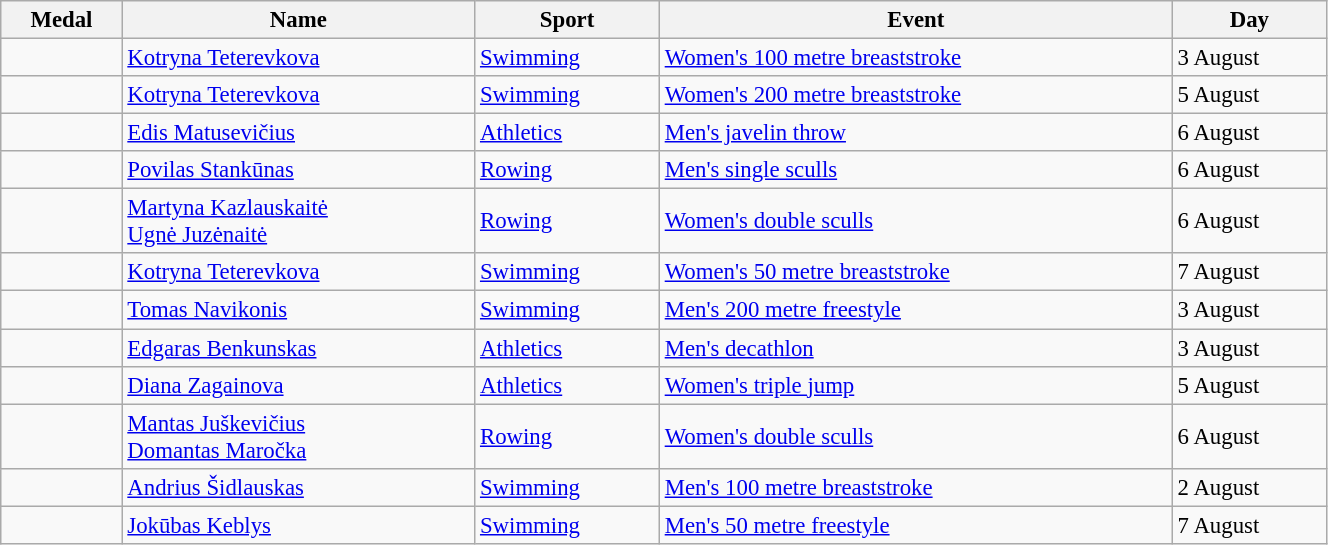<table class="wikitable sortable" style="font-size: 95%; width:70%">
<tr>
<th>Medal</th>
<th>Name</th>
<th>Sport</th>
<th>Event</th>
<th>Day</th>
</tr>
<tr>
<td></td>
<td><a href='#'>Kotryna Teterevkova</a></td>
<td><a href='#'>Swimming</a></td>
<td><a href='#'>Women's 100 metre breaststroke</a></td>
<td>3 August</td>
</tr>
<tr>
<td></td>
<td><a href='#'>Kotryna Teterevkova</a></td>
<td><a href='#'>Swimming</a></td>
<td><a href='#'>Women's 200 metre breaststroke</a></td>
<td>5 August</td>
</tr>
<tr>
<td></td>
<td><a href='#'>Edis Matusevičius</a></td>
<td><a href='#'>Athletics</a></td>
<td><a href='#'>Men's javelin throw</a></td>
<td>6 August</td>
</tr>
<tr>
<td></td>
<td><a href='#'>Povilas Stankūnas</a></td>
<td><a href='#'>Rowing</a></td>
<td><a href='#'>Men's single sculls</a></td>
<td>6 August</td>
</tr>
<tr>
<td></td>
<td><a href='#'>Martyna Kazlauskaitė</a><br><a href='#'>Ugnė Juzėnaitė</a></td>
<td><a href='#'>Rowing</a></td>
<td><a href='#'>Women's double sculls</a></td>
<td>6 August</td>
</tr>
<tr>
<td></td>
<td><a href='#'>Kotryna Teterevkova</a></td>
<td><a href='#'>Swimming</a></td>
<td><a href='#'>Women's 50 metre breaststroke</a></td>
<td>7 August</td>
</tr>
<tr>
<td></td>
<td><a href='#'>Tomas Navikonis</a></td>
<td><a href='#'>Swimming</a></td>
<td><a href='#'>Men's 200 metre freestyle</a></td>
<td>3 August</td>
</tr>
<tr>
<td></td>
<td><a href='#'>Edgaras Benkunskas</a></td>
<td><a href='#'>Athletics</a></td>
<td><a href='#'>Men's decathlon</a></td>
<td>3 August</td>
</tr>
<tr>
<td></td>
<td><a href='#'>Diana Zagainova</a></td>
<td><a href='#'>Athletics</a></td>
<td><a href='#'>Women's triple jump</a></td>
<td>5 August</td>
</tr>
<tr>
<td></td>
<td><a href='#'>Mantas Juškevičius</a><br><a href='#'>Domantas Maročka</a></td>
<td><a href='#'>Rowing</a></td>
<td><a href='#'>Women's double sculls</a></td>
<td>6 August</td>
</tr>
<tr>
<td></td>
<td><a href='#'>Andrius Šidlauskas</a></td>
<td><a href='#'>Swimming</a></td>
<td><a href='#'>Men's 100 metre breaststroke</a></td>
<td>2 August</td>
</tr>
<tr>
<td></td>
<td><a href='#'>Jokūbas Keblys</a></td>
<td><a href='#'>Swimming</a></td>
<td><a href='#'>Men's 50 metre freestyle</a></td>
<td>7 August</td>
</tr>
</table>
